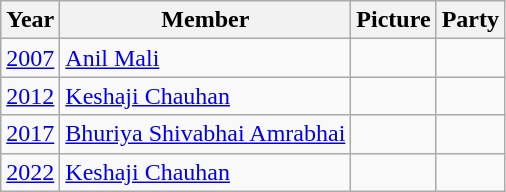<table class="wikitable sortable">
<tr>
<th>Year</th>
<th>Member</th>
<th>Picture</th>
<th colspan="2">Party</th>
</tr>
<tr>
<td><a href='#'>2007</a></td>
<td><a href='#'>Anil Mali</a></td>
<td></td>
<td></td>
</tr>
<tr>
<td><a href='#'>2012</a></td>
<td><a href='#'>Keshaji Chauhan</a></td>
<td></td>
</tr>
<tr>
<td><a href='#'>2017</a></td>
<td><a href='#'>Bhuriya Shivabhai Amrabhai</a></td>
<td></td>
<td></td>
</tr>
<tr>
<td><a href='#'>2022</a></td>
<td><a href='#'>Keshaji Chauhan</a></td>
<td></td>
<td></td>
</tr>
</table>
